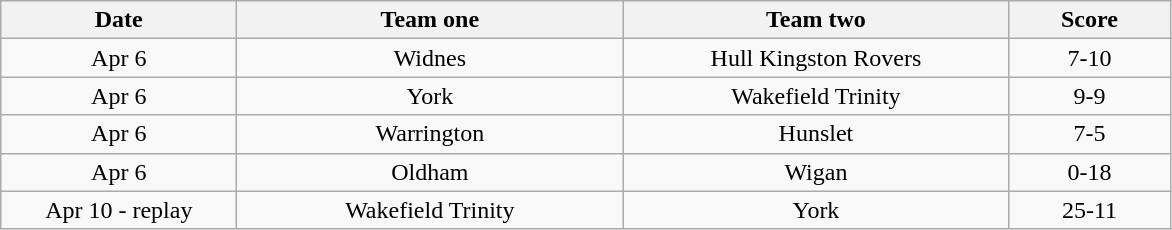<table class="wikitable" style="text-align: center">
<tr>
<th width=150>Date</th>
<th width=250>Team one</th>
<th width=250>Team two</th>
<th width=100>Score</th>
</tr>
<tr>
<td>Apr 6</td>
<td>Widnes</td>
<td>Hull Kingston Rovers</td>
<td>7-10</td>
</tr>
<tr>
<td>Apr 6</td>
<td>York</td>
<td>Wakefield Trinity</td>
<td>9-9</td>
</tr>
<tr>
<td>Apr 6</td>
<td>Warrington</td>
<td>Hunslet</td>
<td>7-5</td>
</tr>
<tr>
<td>Apr 6</td>
<td>Oldham</td>
<td>Wigan</td>
<td>0-18</td>
</tr>
<tr>
<td>Apr 10 - replay</td>
<td>Wakefield Trinity</td>
<td>York</td>
<td>25-11</td>
</tr>
</table>
